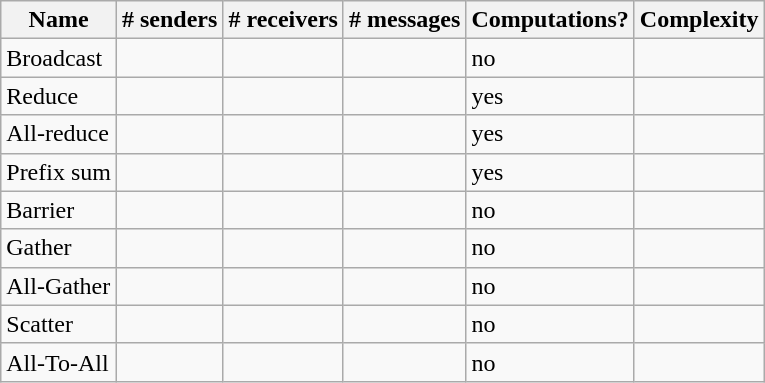<table class="wikitable">
<tr>
<th>Name</th>
<th># senders</th>
<th># receivers</th>
<th># messages</th>
<th>Computations?</th>
<th>Complexity</th>
</tr>
<tr>
<td>Broadcast</td>
<td></td>
<td></td>
<td></td>
<td>no</td>
<td></td>
</tr>
<tr>
<td>Reduce</td>
<td></td>
<td></td>
<td></td>
<td>yes</td>
<td></td>
</tr>
<tr>
<td>All-reduce</td>
<td></td>
<td></td>
<td></td>
<td>yes</td>
<td></td>
</tr>
<tr>
<td>Prefix sum</td>
<td></td>
<td></td>
<td></td>
<td>yes</td>
<td></td>
</tr>
<tr>
<td>Barrier</td>
<td></td>
<td></td>
<td></td>
<td>no</td>
<td></td>
</tr>
<tr>
<td>Gather</td>
<td></td>
<td></td>
<td></td>
<td>no</td>
<td></td>
</tr>
<tr>
<td>All-Gather</td>
<td></td>
<td></td>
<td></td>
<td>no</td>
<td></td>
</tr>
<tr>
<td>Scatter</td>
<td></td>
<td></td>
<td></td>
<td>no</td>
<td></td>
</tr>
<tr>
<td>All-To-All</td>
<td></td>
<td></td>
<td></td>
<td>no</td>
<td></td>
</tr>
</table>
